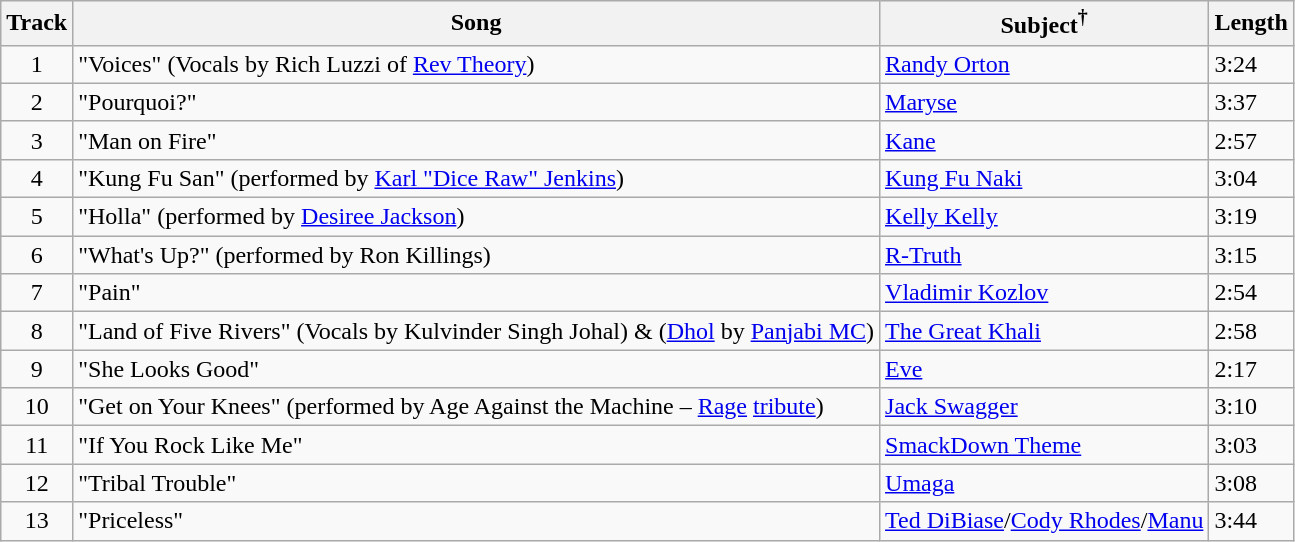<table class="wikitable">
<tr>
<th>Track</th>
<th>Song</th>
<th>Subject<sup>†</sup></th>
<th>Length</th>
</tr>
<tr>
<td align=center>1</td>
<td>"Voices" (Vocals by Rich Luzzi of <a href='#'>Rev Theory</a>)</td>
<td><a href='#'>Randy Orton</a></td>
<td>3:24</td>
</tr>
<tr>
<td align=center>2</td>
<td>"Pourquoi?"</td>
<td><a href='#'>Maryse</a></td>
<td>3:37</td>
</tr>
<tr>
<td align=center>3</td>
<td>"Man on Fire"</td>
<td><a href='#'>Kane</a></td>
<td>2:57</td>
</tr>
<tr>
<td align=center>4</td>
<td>"Kung Fu San" (performed by <a href='#'>Karl "Dice Raw" Jenkins</a>)</td>
<td><a href='#'>Kung Fu Naki</a></td>
<td>3:04</td>
</tr>
<tr>
<td align=center>5</td>
<td>"Holla" (performed by <a href='#'>Desiree Jackson</a>)</td>
<td><a href='#'>Kelly Kelly</a></td>
<td>3:19</td>
</tr>
<tr>
<td align=center>6</td>
<td>"What's Up?" (performed by Ron Killings)</td>
<td><a href='#'>R-Truth</a></td>
<td>3:15</td>
</tr>
<tr>
<td align=center>7</td>
<td>"Pain"</td>
<td><a href='#'>Vladimir Kozlov</a></td>
<td>2:54</td>
</tr>
<tr>
<td align=center>8</td>
<td>"Land of Five Rivers" (Vocals by Kulvinder Singh Johal) & (<a href='#'>Dhol</a> by <a href='#'>Panjabi MC</a>)</td>
<td><a href='#'>The Great Khali</a></td>
<td>2:58</td>
</tr>
<tr>
<td align=center>9</td>
<td>"She Looks Good"</td>
<td><a href='#'>Eve</a></td>
<td>2:17</td>
</tr>
<tr>
<td align=center>10</td>
<td>"Get on Your Knees" (performed by Age Against the Machine – <a href='#'>Rage</a> <a href='#'>tribute</a>)</td>
<td><a href='#'>Jack Swagger</a></td>
<td>3:10</td>
</tr>
<tr>
<td align=center>11</td>
<td>"If You Rock Like Me"</td>
<td><a href='#'>SmackDown Theme</a></td>
<td>3:03</td>
</tr>
<tr>
<td align=center>12</td>
<td>"Tribal Trouble"</td>
<td><a href='#'>Umaga</a></td>
<td>3:08</td>
</tr>
<tr>
<td align=center>13</td>
<td>"Priceless"</td>
<td><a href='#'>Ted DiBiase</a>/<a href='#'>Cody Rhodes</a>/<a href='#'>Manu</a></td>
<td>3:44</td>
</tr>
</table>
